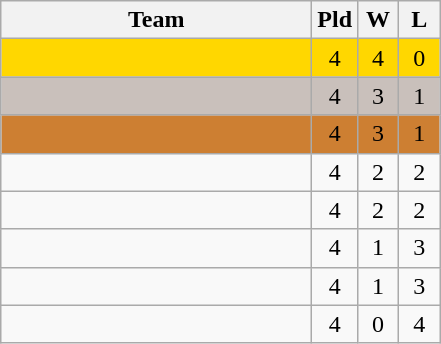<table class="wikitable" style="text-align:center">
<tr>
<th width="200">Team</th>
<th width="20">Pld</th>
<th width="20">W</th>
<th width="20">L</th>
</tr>
<tr style="background:#FFD700">
<td align=left></td>
<td>4</td>
<td>4</td>
<td>0</td>
</tr>
<tr style="background:#C9C0BB">
<td align=left></td>
<td>4</td>
<td>3</td>
<td>1</td>
</tr>
<tr style="background:#CD7F32">
<td align=left></td>
<td>4</td>
<td>3</td>
<td>1</td>
</tr>
<tr>
<td align=left></td>
<td>4</td>
<td>2</td>
<td>2</td>
</tr>
<tr>
<td align=left></td>
<td>4</td>
<td>2</td>
<td>2</td>
</tr>
<tr>
<td align=left></td>
<td>4</td>
<td>1</td>
<td>3</td>
</tr>
<tr>
<td align=left></td>
<td>4</td>
<td>1</td>
<td>3</td>
</tr>
<tr>
<td align=left></td>
<td>4</td>
<td>0</td>
<td>4</td>
</tr>
</table>
